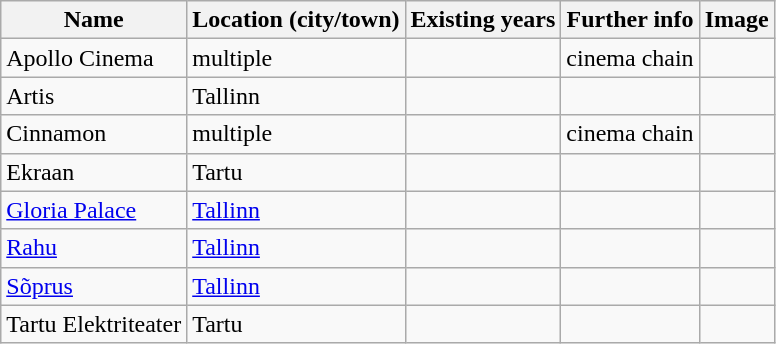<table class="wikitable sortable">
<tr>
<th>Name</th>
<th>Location (city/town)</th>
<th>Existing years</th>
<th>Further info</th>
<th>Image</th>
</tr>
<tr>
<td>Apollo Cinema</td>
<td>multiple</td>
<td></td>
<td>cinema chain</td>
<td></td>
</tr>
<tr>
<td>Artis</td>
<td>Tallinn</td>
<td></td>
<td></td>
<td></td>
</tr>
<tr>
<td>Cinnamon</td>
<td>multiple</td>
<td></td>
<td>cinema chain</td>
<td></td>
</tr>
<tr>
<td>Ekraan</td>
<td>Tartu</td>
<td></td>
<td></td>
<td></td>
</tr>
<tr>
<td><a href='#'>Gloria Palace</a></td>
<td><a href='#'>Tallinn</a></td>
<td></td>
<td></td>
<td></td>
</tr>
<tr>
<td><a href='#'>Rahu</a></td>
<td><a href='#'>Tallinn</a></td>
<td></td>
<td></td>
<td></td>
</tr>
<tr>
<td><a href='#'>Sõprus</a></td>
<td><a href='#'>Tallinn</a></td>
<td></td>
<td></td>
<td></td>
</tr>
<tr>
<td>Tartu Elektriteater</td>
<td>Tartu</td>
<td></td>
<td></td>
<td></td>
</tr>
</table>
